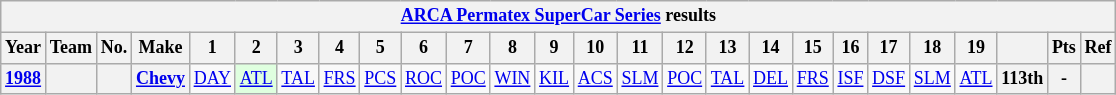<table class="wikitable" style="text-align:center; font-size:75%">
<tr>
<th colspan=45><a href='#'>ARCA Permatex SuperCar Series</a> results</th>
</tr>
<tr>
<th>Year</th>
<th>Team</th>
<th>No.</th>
<th>Make</th>
<th>1</th>
<th>2</th>
<th>3</th>
<th>4</th>
<th>5</th>
<th>6</th>
<th>7</th>
<th>8</th>
<th>9</th>
<th>10</th>
<th>11</th>
<th>12</th>
<th>13</th>
<th>14</th>
<th>15</th>
<th>16</th>
<th>17</th>
<th>18</th>
<th>19</th>
<th></th>
<th>Pts</th>
<th>Ref</th>
</tr>
<tr>
<th><a href='#'>1988</a></th>
<th></th>
<th></th>
<th><a href='#'>Chevy</a></th>
<td><a href='#'>DAY</a></td>
<td style="background:#DFFFDF;"><a href='#'>ATL</a><br></td>
<td><a href='#'>TAL</a></td>
<td><a href='#'>FRS</a></td>
<td><a href='#'>PCS</a></td>
<td><a href='#'>ROC</a></td>
<td><a href='#'>POC</a></td>
<td><a href='#'>WIN</a></td>
<td><a href='#'>KIL</a></td>
<td><a href='#'>ACS</a></td>
<td><a href='#'>SLM</a></td>
<td><a href='#'>POC</a></td>
<td><a href='#'>TAL</a></td>
<td><a href='#'>DEL</a></td>
<td><a href='#'>FRS</a></td>
<td><a href='#'>ISF</a></td>
<td><a href='#'>DSF</a></td>
<td><a href='#'>SLM</a></td>
<td><a href='#'>ATL</a></td>
<th>113th</th>
<th>-</th>
<th></th>
</tr>
</table>
